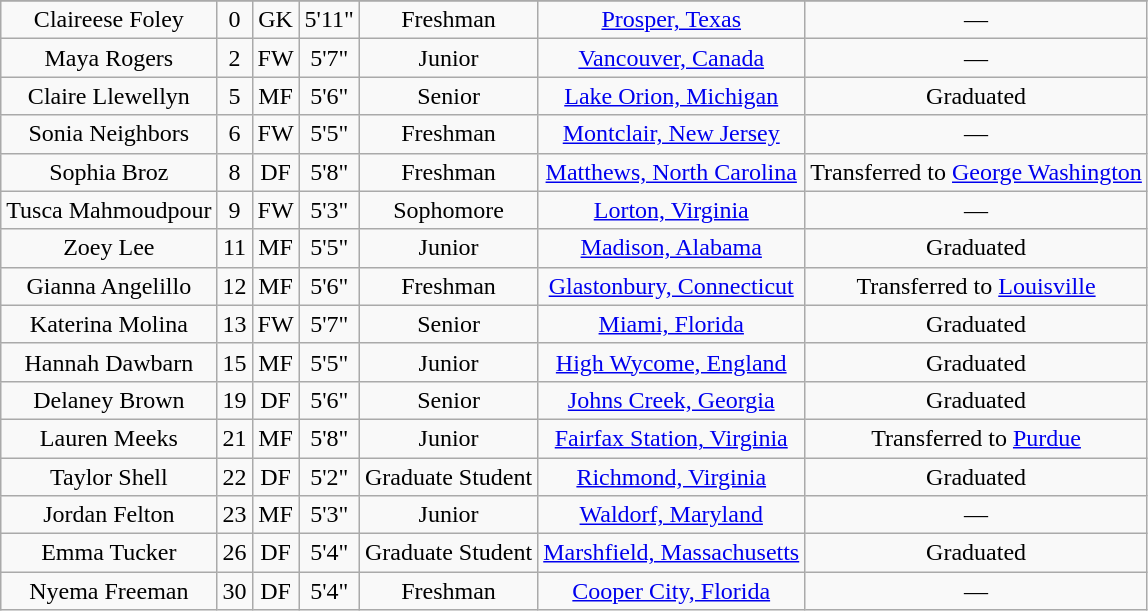<table class="wikitable sortable" style="text-align:center;" border="1">
<tr align=center>
</tr>
<tr>
<td>Claireese Foley</td>
<td>0</td>
<td>GK</td>
<td>5'11"</td>
<td>Freshman</td>
<td><a href='#'>Prosper, Texas</a></td>
<td>—</td>
</tr>
<tr>
<td>Maya Rogers</td>
<td>2</td>
<td>FW</td>
<td>5'7"</td>
<td>Junior</td>
<td><a href='#'>Vancouver, Canada</a></td>
<td>—</td>
</tr>
<tr>
<td>Claire Llewellyn</td>
<td>5</td>
<td>MF</td>
<td>5'6"</td>
<td>Senior</td>
<td><a href='#'>Lake Orion, Michigan</a></td>
<td>Graduated</td>
</tr>
<tr>
<td>Sonia Neighbors</td>
<td>6</td>
<td>FW</td>
<td>5'5"</td>
<td>Freshman</td>
<td><a href='#'>Montclair, New Jersey</a></td>
<td>—</td>
</tr>
<tr>
<td>Sophia Broz</td>
<td>8</td>
<td>DF</td>
<td>5'8"</td>
<td>Freshman</td>
<td><a href='#'>Matthews, North Carolina</a></td>
<td>Transferred to <a href='#'>George Washington</a></td>
</tr>
<tr>
<td>Tusca Mahmoudpour</td>
<td>9</td>
<td>FW</td>
<td>5'3"</td>
<td>Sophomore</td>
<td><a href='#'>Lorton, Virginia</a></td>
<td>—</td>
</tr>
<tr>
<td>Zoey Lee</td>
<td>11</td>
<td>MF</td>
<td>5'5"</td>
<td> Junior</td>
<td><a href='#'>Madison, Alabama</a></td>
<td>Graduated</td>
</tr>
<tr>
<td>Gianna Angelillo</td>
<td>12</td>
<td>MF</td>
<td>5'6"</td>
<td>Freshman</td>
<td><a href='#'>Glastonbury, Connecticut</a></td>
<td>Transferred to <a href='#'>Louisville</a></td>
</tr>
<tr>
<td>Katerina Molina</td>
<td>13</td>
<td>FW</td>
<td>5'7"</td>
<td>Senior</td>
<td><a href='#'>Miami, Florida</a></td>
<td>Graduated</td>
</tr>
<tr>
<td>Hannah Dawbarn</td>
<td>15</td>
<td>MF</td>
<td>5'5"</td>
<td> Junior</td>
<td><a href='#'>High Wycome, England</a></td>
<td>Graduated</td>
</tr>
<tr>
<td>Delaney Brown</td>
<td>19</td>
<td>DF</td>
<td>5'6"</td>
<td>Senior</td>
<td><a href='#'>Johns Creek, Georgia</a></td>
<td>Graduated</td>
</tr>
<tr>
<td>Lauren Meeks</td>
<td>21</td>
<td>MF</td>
<td>5'8"</td>
<td>Junior</td>
<td><a href='#'>Fairfax Station, Virginia</a></td>
<td>Transferred to <a href='#'>Purdue</a></td>
</tr>
<tr>
<td>Taylor Shell</td>
<td>22</td>
<td>DF</td>
<td>5'2"</td>
<td>Graduate Student</td>
<td><a href='#'>Richmond, Virginia</a></td>
<td>Graduated</td>
</tr>
<tr>
<td>Jordan Felton</td>
<td>23</td>
<td>MF</td>
<td>5'3"</td>
<td>Junior</td>
<td><a href='#'>Waldorf, Maryland</a></td>
<td>—</td>
</tr>
<tr>
<td>Emma Tucker</td>
<td>26</td>
<td>DF</td>
<td>5'4"</td>
<td>Graduate Student</td>
<td><a href='#'>Marshfield, Massachusetts</a></td>
<td>Graduated</td>
</tr>
<tr>
<td>Nyema Freeman</td>
<td>30</td>
<td>DF</td>
<td>5'4"</td>
<td>Freshman</td>
<td><a href='#'>Cooper City, Florida</a></td>
<td>—</td>
</tr>
</table>
